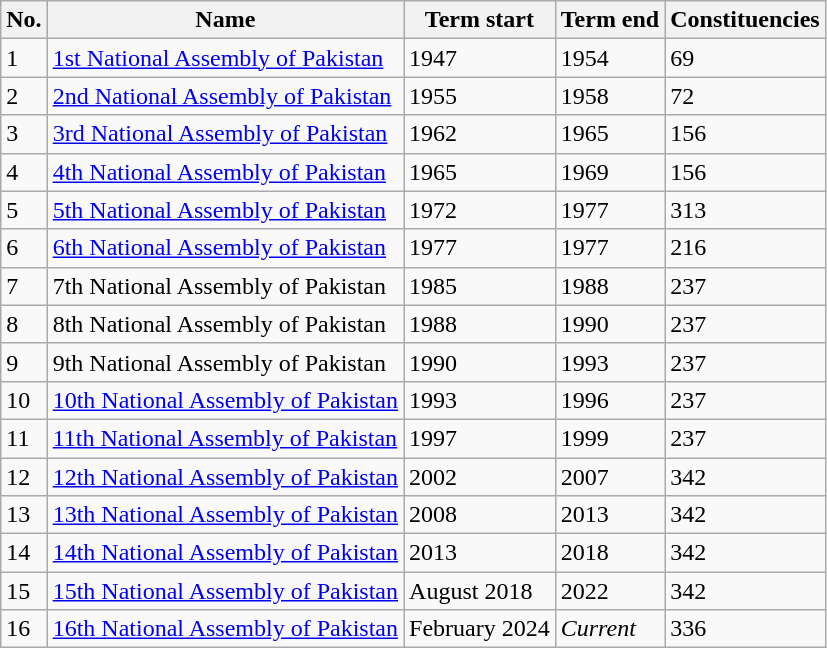<table class="wikitable">
<tr>
<th>No.</th>
<th>Name</th>
<th>Term start</th>
<th>Term end</th>
<th>Constituencies</th>
</tr>
<tr>
<td>1</td>
<td><a href='#'>1st National Assembly of Pakistan</a></td>
<td>1947</td>
<td>1954</td>
<td>69</td>
</tr>
<tr>
<td>2</td>
<td><a href='#'>2nd National Assembly of Pakistan</a></td>
<td>1955</td>
<td>1958</td>
<td>72</td>
</tr>
<tr>
<td>3</td>
<td><a href='#'>3rd National Assembly of Pakistan</a></td>
<td>1962</td>
<td>1965</td>
<td>156</td>
</tr>
<tr>
<td>4</td>
<td><a href='#'>4th National Assembly of Pakistan</a></td>
<td>1965</td>
<td>1969</td>
<td>156</td>
</tr>
<tr>
<td>5</td>
<td><a href='#'>5th National Assembly of Pakistan</a></td>
<td>1972</td>
<td>1977</td>
<td>313</td>
</tr>
<tr>
<td>6</td>
<td><a href='#'>6th National Assembly of Pakistan</a></td>
<td>1977</td>
<td>1977</td>
<td>216</td>
</tr>
<tr>
<td>7</td>
<td>7th National Assembly of Pakistan</td>
<td>1985</td>
<td>1988</td>
<td>237</td>
</tr>
<tr>
<td>8</td>
<td>8th National Assembly of Pakistan</td>
<td>1988</td>
<td>1990</td>
<td>237</td>
</tr>
<tr>
<td>9</td>
<td>9th National Assembly of Pakistan</td>
<td>1990</td>
<td>1993</td>
<td>237</td>
</tr>
<tr>
<td>10</td>
<td><a href='#'>10th National Assembly of Pakistan</a></td>
<td>1993</td>
<td>1996</td>
<td>237</td>
</tr>
<tr>
<td>11</td>
<td><a href='#'>11th National Assembly of Pakistan</a></td>
<td>1997</td>
<td>1999</td>
<td>237</td>
</tr>
<tr>
<td>12</td>
<td><a href='#'>12th National Assembly of Pakistan</a></td>
<td>2002</td>
<td>2007</td>
<td>342</td>
</tr>
<tr>
<td>13</td>
<td><a href='#'>13th National Assembly of Pakistan</a></td>
<td>2008</td>
<td>2013</td>
<td>342</td>
</tr>
<tr>
<td>14</td>
<td><a href='#'>14th National Assembly of Pakistan</a></td>
<td>2013</td>
<td>2018</td>
<td>342</td>
</tr>
<tr>
<td>15</td>
<td><a href='#'>15th National Assembly of Pakistan</a></td>
<td>August 2018</td>
<td>2022</td>
<td>342</td>
</tr>
<tr>
<td>16</td>
<td><a href='#'>16th National Assembly of Pakistan</a></td>
<td>February 2024</td>
<td><em>Current</em></td>
<td>336</td>
</tr>
</table>
